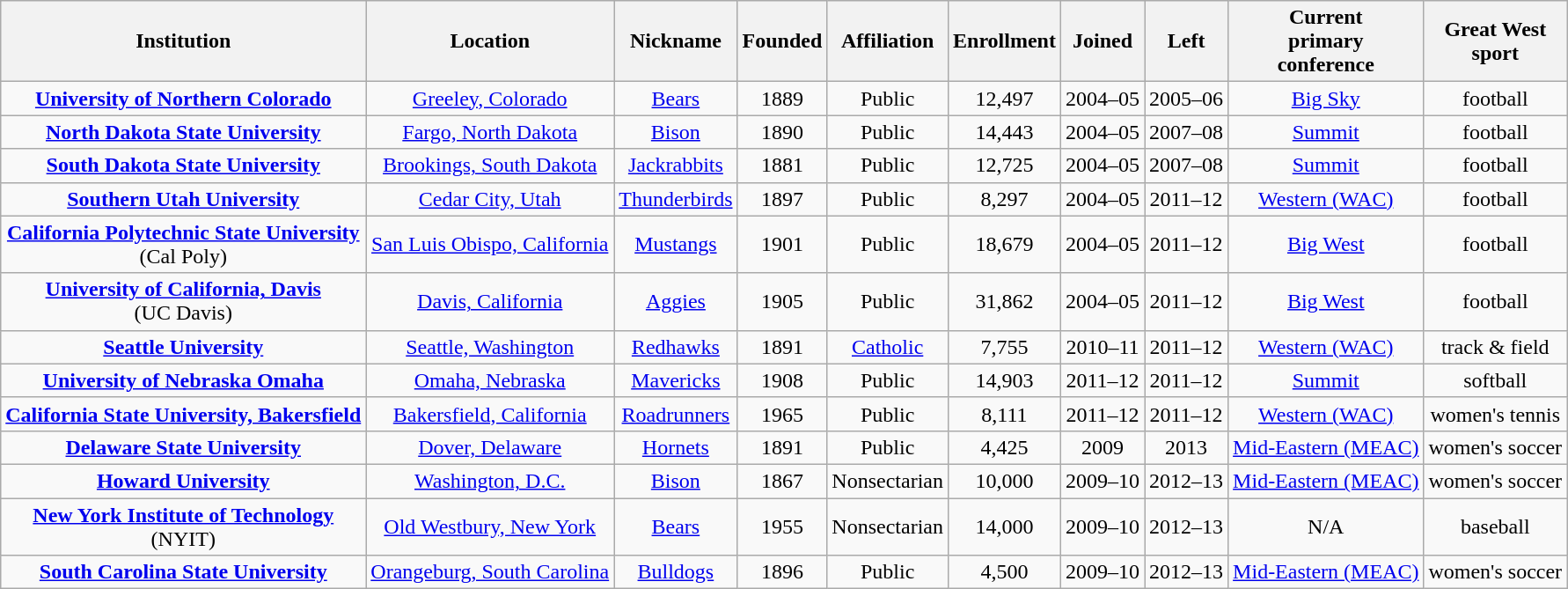<table class="wikitable sortable" style="text-align: center;">
<tr>
<th>Institution</th>
<th>Location</th>
<th>Nickname</th>
<th>Founded</th>
<th>Affiliation</th>
<th>Enrollment</th>
<th>Joined</th>
<th>Left</th>
<th>Current<br>primary<br>conference</th>
<th>Great West<br>sport</th>
</tr>
<tr>
<td><strong><a href='#'>University of Northern Colorado</a></strong></td>
<td><a href='#'>Greeley, Colorado</a></td>
<td><a href='#'>Bears</a></td>
<td>1889</td>
<td>Public</td>
<td>12,497</td>
<td>2004–05</td>
<td>2005–06</td>
<td><a href='#'>Big Sky</a></td>
<td>football</td>
</tr>
<tr>
<td><strong><a href='#'>North Dakota State University</a></strong></td>
<td><a href='#'>Fargo, North Dakota</a></td>
<td><a href='#'>Bison</a></td>
<td>1890</td>
<td>Public</td>
<td>14,443</td>
<td>2004–05</td>
<td>2007–08</td>
<td><a href='#'>Summit</a></td>
<td>football</td>
</tr>
<tr>
<td><strong><a href='#'>South Dakota State University</a></strong></td>
<td><a href='#'>Brookings, South Dakota</a></td>
<td><a href='#'>Jackrabbits</a></td>
<td>1881</td>
<td>Public</td>
<td>12,725</td>
<td>2004–05</td>
<td>2007–08</td>
<td><a href='#'>Summit</a></td>
<td>football</td>
</tr>
<tr>
<td><strong><a href='#'>Southern Utah University</a></strong></td>
<td><a href='#'>Cedar City, Utah</a></td>
<td><a href='#'>Thunderbirds</a></td>
<td>1897</td>
<td>Public</td>
<td>8,297</td>
<td>2004–05</td>
<td>2011–12</td>
<td><a href='#'>Western (WAC)</a></td>
<td>football</td>
</tr>
<tr>
<td><strong><a href='#'>California Polytechnic State University</a></strong><br>(Cal Poly)</td>
<td><a href='#'>San Luis Obispo, California</a></td>
<td><a href='#'>Mustangs</a></td>
<td>1901</td>
<td>Public</td>
<td>18,679</td>
<td>2004–05</td>
<td>2011–12</td>
<td><a href='#'>Big West</a></td>
<td>football</td>
</tr>
<tr>
<td><strong><a href='#'>University of California, Davis</a></strong><br>(UC Davis)</td>
<td><a href='#'>Davis, California</a></td>
<td><a href='#'>Aggies</a></td>
<td>1905</td>
<td>Public</td>
<td>31,862</td>
<td>2004–05</td>
<td>2011–12</td>
<td><a href='#'>Big West</a></td>
<td>football</td>
</tr>
<tr>
<td><strong><a href='#'>Seattle University</a></strong></td>
<td><a href='#'>Seattle, Washington</a></td>
<td><a href='#'>Redhawks</a></td>
<td>1891</td>
<td><a href='#'>Catholic</a><br></td>
<td>7,755</td>
<td>2010–11</td>
<td>2011–12</td>
<td><a href='#'>Western (WAC)</a></td>
<td>track & field</td>
</tr>
<tr>
<td><strong><a href='#'>University of Nebraska Omaha</a></strong></td>
<td><a href='#'>Omaha, Nebraska</a></td>
<td><a href='#'>Mavericks</a></td>
<td>1908</td>
<td>Public</td>
<td>14,903</td>
<td>2011–12</td>
<td>2011–12</td>
<td><a href='#'>Summit</a></td>
<td>softball</td>
</tr>
<tr>
<td><strong><a href='#'>California State University, Bakersfield</a></strong></td>
<td><a href='#'>Bakersfield, California</a></td>
<td><a href='#'>Roadrunners</a></td>
<td>1965</td>
<td>Public</td>
<td>8,111</td>
<td>2011–12</td>
<td>2011–12</td>
<td><a href='#'>Western (WAC)</a></td>
<td>women's tennis</td>
</tr>
<tr>
<td><strong><a href='#'>Delaware State University</a></strong></td>
<td><a href='#'>Dover, Delaware</a></td>
<td><a href='#'>Hornets</a></td>
<td>1891</td>
<td>Public</td>
<td>4,425</td>
<td>2009</td>
<td>2013</td>
<td><a href='#'>Mid-Eastern (MEAC)</a></td>
<td>women's soccer</td>
</tr>
<tr>
<td><strong><a href='#'>Howard University</a></strong></td>
<td><a href='#'>Washington, D.C.</a></td>
<td><a href='#'>Bison</a></td>
<td>1867</td>
<td>Nonsectarian</td>
<td>10,000</td>
<td>2009–10</td>
<td>2012–13</td>
<td><a href='#'>Mid-Eastern (MEAC)</a></td>
<td>women's soccer</td>
</tr>
<tr>
<td><strong><a href='#'>New York Institute of Technology</a></strong><br>(NYIT)</td>
<td><a href='#'>Old Westbury, New York</a></td>
<td><a href='#'>Bears</a></td>
<td>1955</td>
<td>Nonsectarian</td>
<td>14,000</td>
<td>2009–10</td>
<td>2012–13</td>
<td>N/A</td>
<td>baseball</td>
</tr>
<tr>
<td><strong><a href='#'>South Carolina State University</a></strong></td>
<td><a href='#'>Orangeburg, South Carolina</a></td>
<td><a href='#'>Bulldogs</a></td>
<td>1896</td>
<td>Public</td>
<td>4,500</td>
<td>2009–10</td>
<td>2012–13</td>
<td><a href='#'>Mid-Eastern (MEAC)</a></td>
<td>women's soccer</td>
</tr>
</table>
